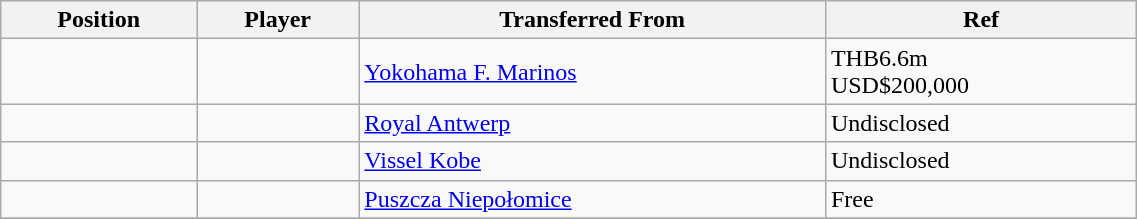<table class="wikitable sortable" style="width:60%; text-align:center; font-size:100%; text-align:left;">
<tr>
<th>Position</th>
<th>Player</th>
<th>Transferred From</th>
<th>Ref</th>
</tr>
<tr>
<td></td>
<td></td>
<td> <a href='#'>Yokohama F. Marinos</a></td>
<td>THB6.6m <br> USD$200,000 </td>
</tr>
<tr>
<td></td>
<td></td>
<td> <a href='#'>Royal Antwerp</a></td>
<td>Undisclosed </td>
</tr>
<tr>
<td></td>
<td></td>
<td> <a href='#'>Vissel Kobe</a></td>
<td>Undisclosed </td>
</tr>
<tr>
<td></td>
<td></td>
<td> <a href='#'>Puszcza Niepołomice</a></td>
<td>Free </td>
</tr>
<tr>
</tr>
</table>
